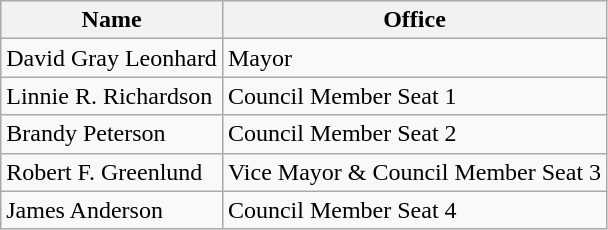<table class="wikitable">
<tr>
<th>Name</th>
<th>Office</th>
</tr>
<tr>
<td>David Gray Leonhard</td>
<td>Mayor</td>
</tr>
<tr>
<td>Linnie R. Richardson</td>
<td>Council Member Seat 1</td>
</tr>
<tr>
<td>Brandy Peterson</td>
<td>Council Member Seat 2</td>
</tr>
<tr>
<td>Robert F. Greenlund</td>
<td>Vice Mayor & Council Member Seat 3</td>
</tr>
<tr>
<td>James Anderson</td>
<td>Council Member Seat 4</td>
</tr>
</table>
